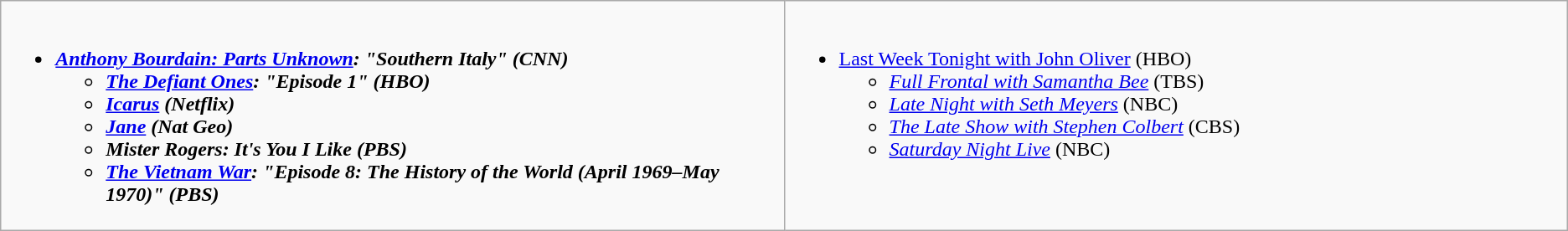<table class="wikitable">
<tr>
<td style="vertical-align:top;" width="50%"><br><ul><li><strong><em><a href='#'>Anthony Bourdain: Parts Unknown</a><em>: "Southern Italy" (CNN)<strong><ul><li></em><a href='#'>The Defiant Ones</a><em>: "Episode 1" (HBO)</li><li></em><a href='#'>Icarus</a><em> (Netflix)</li><li></em><a href='#'>Jane</a><em> (Nat Geo)</li><li></em>Mister Rogers: It's You I Like<em> (PBS)</li><li></em><a href='#'>The Vietnam War</a><em>: "Episode 8: The History of the World (April 1969–May 1970)" (PBS)</li></ul></li></ul></td>
<td style="vertical-align:top;" width="50%"><br><ul><li></em></strong><a href='#'>Last Week Tonight with John Oliver</a></em> (HBO)</strong><ul><li><em><a href='#'>Full Frontal with Samantha Bee</a></em> (TBS)</li><li><em><a href='#'>Late Night with Seth Meyers</a></em> (NBC)</li><li><em><a href='#'>The Late Show with Stephen Colbert</a></em> (CBS)</li><li><em><a href='#'>Saturday Night Live</a></em> (NBC)</li></ul></li></ul></td>
</tr>
</table>
